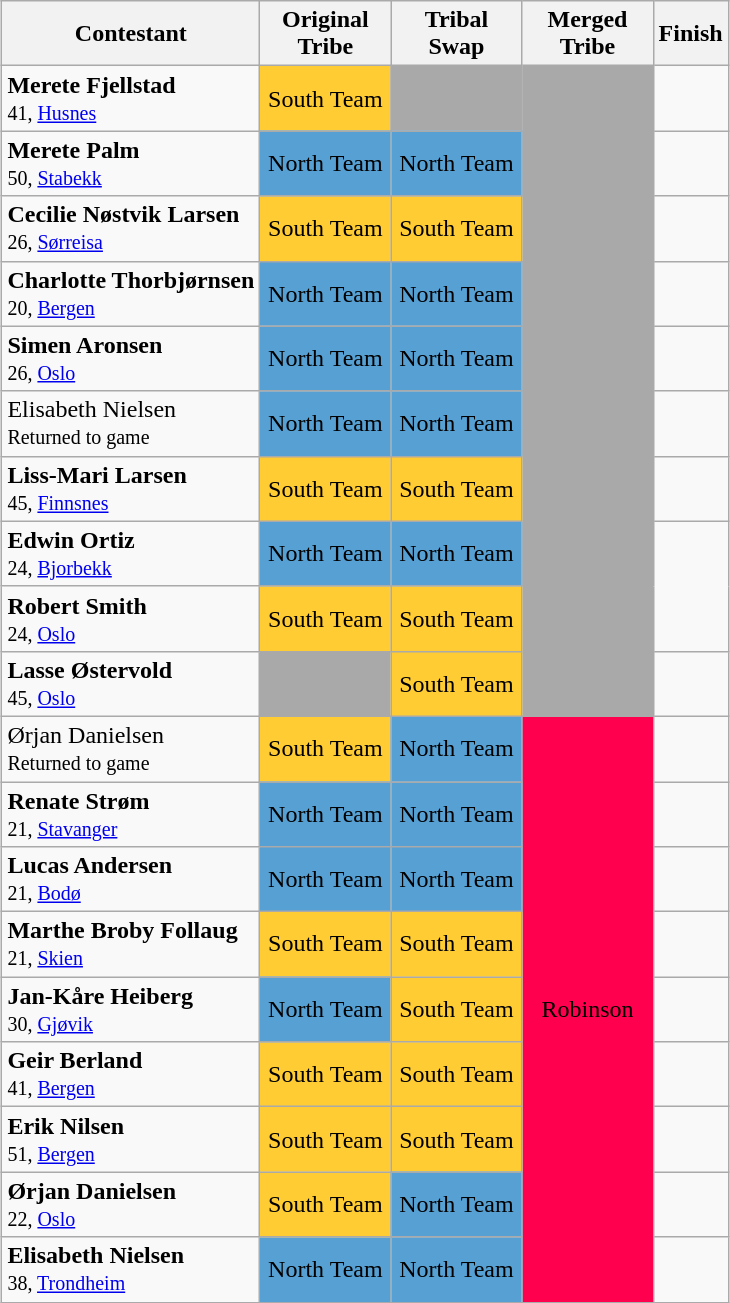<table class="wikitable sortable" style="margin:auto; text-align:center">
<tr>
<th>Contestant</th>
<th width=80>Original Tribe</th>
<th width=80>Tribal Swap</th>
<th width=80>Merged Tribe</th>
<th>Finish</th>
</tr>
<tr>
<td align="left"><strong>Merete Fjellstad</strong><br><small>41, <a href='#'>Husnes</a></small></td>
<td bgcolor="#FFCC33" align=center>South Team</td>
<td bgcolor="darkgray"></td>
<td bgcolor="darkgray" rowspan=10></td>
<td></td>
</tr>
<tr>
<td align="left"><strong>Merete Palm</strong><br><small>50, <a href='#'>Stabekk</a></small></td>
<td bgcolor="#56A0D3" align=center>North Team</td>
<td bgcolor="#56A0D3" align=center>North Team</td>
<td></td>
</tr>
<tr>
<td align="left"><strong>Cecilie Nøstvik Larsen</strong><br><small>26, <a href='#'>Sørreisa</a></small></td>
<td bgcolor="#FFCC33" align=center>South Team</td>
<td bgcolor="#FFCC33" align=center>South Team</td>
<td></td>
</tr>
<tr>
<td align="left"><strong>Charlotte Thorbjørnsen</strong><br><small>20, <a href='#'>Bergen</a></small></td>
<td bgcolor="#56A0D3" align=center>North Team</td>
<td bgcolor="#56A0D3" align=center>North Team</td>
<td></td>
</tr>
<tr>
<td align="left"><strong>Simen Aronsen</strong><br><small>26, <a href='#'>Oslo</a></small></td>
<td bgcolor="#56A0D3" align=center>North Team</td>
<td bgcolor="#56A0D3" align=center>North Team</td>
<td></td>
</tr>
<tr>
<td align="left">Elisabeth Nielsen<br><small>Returned to game</small></td>
<td bgcolor="#56A0D3" align=center>North Team</td>
<td bgcolor="#56A0D3" align=center>North Team</td>
<td></td>
</tr>
<tr>
<td align="left"><strong>Liss-Mari Larsen</strong><br><small>45, <a href='#'>Finnsnes</a></small></td>
<td bgcolor="#FFCC33" align=center>South Team</td>
<td bgcolor="#FFCC33" align=center>South Team</td>
<td></td>
</tr>
<tr>
<td align="left"><strong>Edwin Ortiz</strong><br><small>24, <a href='#'>Bjorbekk</a></small></td>
<td bgcolor="#56A0D3" align=center>North Team</td>
<td bgcolor="#56A0D3" align=center>North Team</td>
<td rowspan=2></td>
</tr>
<tr>
<td align="left"><strong>Robert Smith</strong><br><small>24, <a href='#'>Oslo</a></small></td>
<td bgcolor="#FFCC33" align=center>South Team</td>
<td bgcolor="#FFCC33" align=center>South Team</td>
</tr>
<tr>
<td align="left"><strong>Lasse Østervold</strong><br><small>45, <a href='#'>Oslo</a></small></td>
<td bgcolor="darkgray" align=center></td>
<td bgcolor="#FFCC33" align=center>South Team</td>
<td></td>
</tr>
<tr>
<td align="left">Ørjan Danielsen<br><small>Returned to game</small></td>
<td bgcolor="#FFCC33" align=center>South Team</td>
<td bgcolor="#56A0D3" align=center>North Team</td>
<td rowspan=9 bgcolor="#FF004F">Robinson</td>
<td></td>
</tr>
<tr>
<td align="left"><strong>Renate Strøm</strong><br><small>21, <a href='#'>Stavanger</a></small></td>
<td bgcolor="#56A0D3" align=center>North Team</td>
<td bgcolor="#56A0D3" align=center>North Team</td>
<td></td>
</tr>
<tr>
<td align="left"><strong>Lucas Andersen</strong><br><small>21, <a href='#'>Bodø</a></small></td>
<td bgcolor="#56A0D3" align=center>North Team</td>
<td bgcolor="#56A0D3" align=center>North Team</td>
<td></td>
</tr>
<tr>
<td align="left"><strong>Marthe Broby Follaug</strong><br><small>21, <a href='#'>Skien</a></small></td>
<td bgcolor="#FFCC33" align=center>South Team</td>
<td bgcolor="#FFCC33" align=center>South Team</td>
<td></td>
</tr>
<tr>
<td align="left"><strong>Jan-Kåre Heiberg</strong><br><small>30, <a href='#'>Gjøvik</a></small></td>
<td bgcolor="#56A0D3" align=center>North Team</td>
<td bgcolor="#FFCC33" align=center>South Team</td>
<td></td>
</tr>
<tr>
<td align="left"><strong>Geir Berland</strong><br><small>41, <a href='#'>Bergen</a></small></td>
<td bgcolor="#FFCC33" align=center>South Team</td>
<td bgcolor="#FFCC33" align=center>South Team</td>
<td></td>
</tr>
<tr>
<td align="left"><strong>Erik Nilsen</strong><br><small>51, <a href='#'>Bergen</a></small></td>
<td bgcolor="#FFCC33" align=center>South Team</td>
<td bgcolor="#FFCC33" align=center>South Team</td>
<td></td>
</tr>
<tr>
<td align="left"><strong>Ørjan Danielsen</strong><br><small>22, <a href='#'>Oslo</a></small></td>
<td bgcolor="#FFCC33" align=center>South Team</td>
<td bgcolor="#56A0D3" align=center>North Team</td>
<td></td>
</tr>
<tr>
<td align="left"><strong>Elisabeth Nielsen</strong><br><small>38, <a href='#'>Trondheim</a></small></td>
<td bgcolor="#56A0D3" align=center>North Team</td>
<td bgcolor="#56A0D3" align=center>North Team</td>
<td></td>
</tr>
</table>
